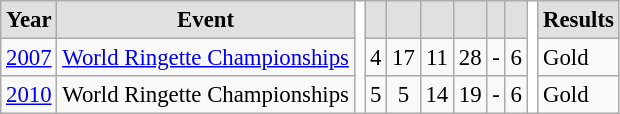<table style="font-size: 95%; text-align: center;" class="wikitable alternance2">
<tr>
<th scope="col" style="background: #e0e0e0;">Year</th>
<th scope="col" style="background: #e0e0e0;">Event</th>
<td rowspan="99" style="background: #fff;"></td>
<th scope="col" style="background: #e0e0e0;"></th>
<th scope="col" style="background: #e0e0e0;"></th>
<th scope="col" style="background: #e0e0e0;"></th>
<th scope="col" style="background: #e0e0e0;"></th>
<th scope="col" style="background: #e0e0e0;"></th>
<th scope="col" style="background: #e0e0e0;"></th>
<td rowspan="99" style="background: #fff;"></td>
<th scope="col" style="background: #e0e0e0;">Results</th>
</tr>
<tr>
<td><a href='#'>2007</a></td>
<td align="left"><a href='#'>World Ringette Championships</a></td>
<td>4</td>
<td>17</td>
<td>11</td>
<td>28</td>
<td>-</td>
<td>6</td>
<td align="left"> Gold</td>
</tr>
<tr>
<td><a href='#'>2010</a></td>
<td align="left">World Ringette Championships</td>
<td>5</td>
<td>5</td>
<td>14</td>
<td>19</td>
<td>-</td>
<td>6</td>
<td align="left"> Gold</td>
</tr>
</table>
